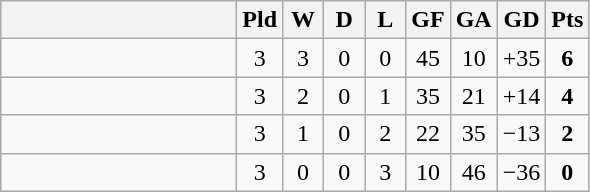<table class="wikitable" style="text-align:center;">
<tr>
<th width=150></th>
<th width=20>Pld</th>
<th width=20>W</th>
<th width=20>D</th>
<th width=20>L</th>
<th width=20>GF</th>
<th width=20>GA</th>
<th width=20>GD</th>
<th width=20>Pts</th>
</tr>
<tr>
<td align="left"></td>
<td>3</td>
<td>3</td>
<td>0</td>
<td>0</td>
<td>45</td>
<td>10</td>
<td>+35</td>
<td><strong>6</strong></td>
</tr>
<tr>
<td align="left"></td>
<td>3</td>
<td>2</td>
<td>0</td>
<td>1</td>
<td>35</td>
<td>21</td>
<td>+14</td>
<td><strong>4</strong></td>
</tr>
<tr>
<td align="left"></td>
<td>3</td>
<td>1</td>
<td>0</td>
<td>2</td>
<td>22</td>
<td>35</td>
<td>−13</td>
<td><strong>2</strong></td>
</tr>
<tr>
<td align="left"></td>
<td>3</td>
<td>0</td>
<td>0</td>
<td>3</td>
<td>10</td>
<td>46</td>
<td>−36</td>
<td><strong>0</strong></td>
</tr>
</table>
